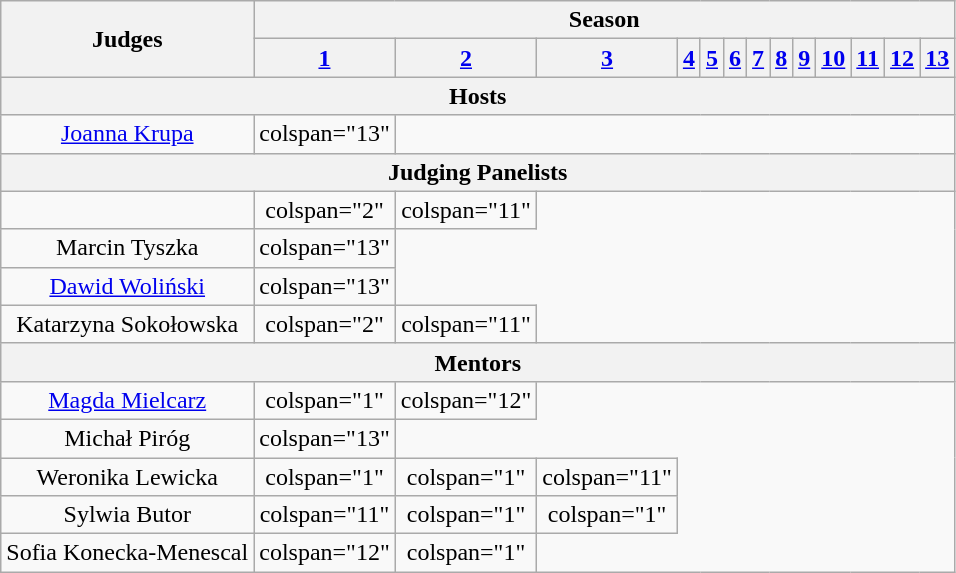<table class="wikitable" style="text-align:center">
<tr>
<th rowspan="2">Judges</th>
<th colspan="13" ! text-align:center;>Season</th>
</tr>
<tr>
<th><a href='#'>1</a></th>
<th><a href='#'>2</a></th>
<th><a href='#'>3</a></th>
<th><a href='#'>4</a></th>
<th><a href='#'>5</a></th>
<th><a href='#'>6</a></th>
<th><a href='#'>7</a></th>
<th><a href='#'>8</a></th>
<th><a href='#'>9</a></th>
<th><a href='#'>10</a></th>
<th><a href='#'>11</a></th>
<th><a href='#'>12</a></th>
<th><a href='#'>13</a></th>
</tr>
<tr>
<th colspan="14" scope="col">Hosts</th>
</tr>
<tr>
<td scope="row"><a href='#'>Joanna Krupa</a></td>
<td>colspan="13" </td>
</tr>
<tr>
<th colspan="14" scope="col">Judging Panelists</th>
</tr>
<tr>
<td scope="row"></td>
<td>colspan="2" </td>
<td>colspan="11" </td>
</tr>
<tr>
<td scope="row">Marcin Tyszka</td>
<td>colspan="13" </td>
</tr>
<tr>
<td scope="row"><a href='#'>Dawid Woliński</a></td>
<td>colspan="13" </td>
</tr>
<tr>
<td scope="row">Katarzyna Sokołowska</td>
<td>colspan="2" </td>
<td>colspan="11" </td>
</tr>
<tr>
<th colspan="14">Mentors</th>
</tr>
<tr>
<td scope="row"><a href='#'>Magda Mielcarz</a></td>
<td>colspan="1" </td>
<td>colspan="12" </td>
</tr>
<tr>
<td scope="row">Michał Piróg</td>
<td>colspan="13" </td>
</tr>
<tr>
<td scope="row">Weronika Lewicka</td>
<td>colspan="1" </td>
<td>colspan="1" </td>
<td>colspan="11" </td>
</tr>
<tr>
<td scope="row">Sylwia Butor</td>
<td>colspan="11" </td>
<td>colspan="1" </td>
<td>colspan="1" </td>
</tr>
<tr>
<td scope="row">Sofia Konecka-Menescal</td>
<td>colspan="12" </td>
<td>colspan="1" </td>
</tr>
</table>
